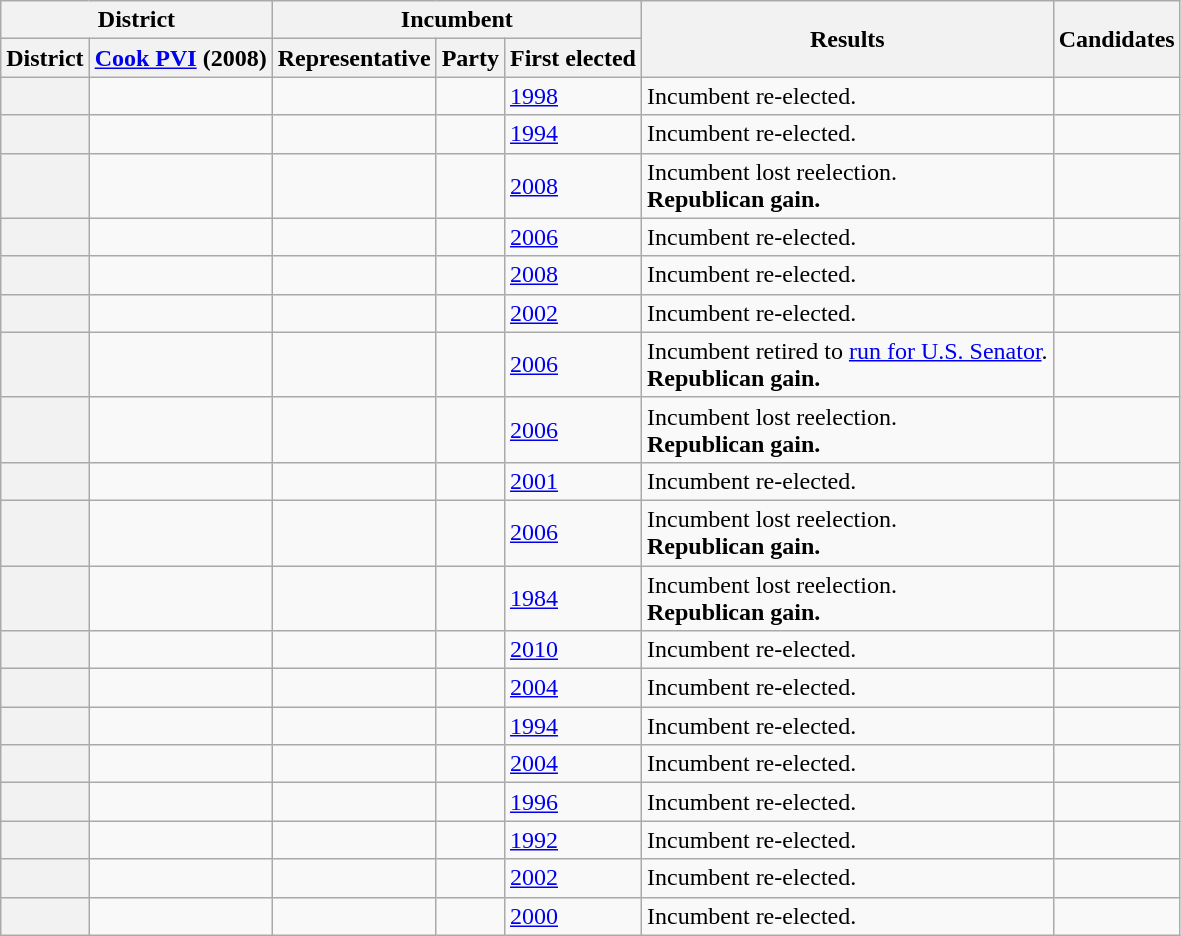<table class="wikitable sortable">
<tr>
<th colspan=2>District</th>
<th colspan=3>Incumbent</th>
<th rowspan=2>Results</th>
<th rowspan=2>Candidates</th>
</tr>
<tr valign=bottom>
<th>District</th>
<th><a href='#'>Cook PVI</a> (2008)</th>
<th>Representative</th>
<th>Party</th>
<th>First elected</th>
</tr>
<tr>
<th></th>
<td></td>
<td></td>
<td></td>
<td><a href='#'>1998</a></td>
<td>Incumbent re-elected.</td>
<td nowrap></td>
</tr>
<tr>
<th></th>
<td></td>
<td></td>
<td></td>
<td><a href='#'>1994</a></td>
<td>Incumbent re-elected.</td>
<td nowrap></td>
</tr>
<tr>
<th></th>
<td></td>
<td></td>
<td></td>
<td><a href='#'>2008</a></td>
<td>Incumbent lost reelection.<br><strong>Republican gain.</strong></td>
<td nowrap></td>
</tr>
<tr>
<th></th>
<td></td>
<td></td>
<td></td>
<td><a href='#'>2006</a></td>
<td>Incumbent re-elected.</td>
<td nowrap></td>
</tr>
<tr>
<th></th>
<td></td>
<td></td>
<td></td>
<td><a href='#'>2008</a></td>
<td>Incumbent re-elected.</td>
<td nowrap></td>
</tr>
<tr>
<th></th>
<td></td>
<td></td>
<td></td>
<td><a href='#'>2002</a></td>
<td>Incumbent re-elected.</td>
<td nowrap></td>
</tr>
<tr>
<th></th>
<td></td>
<td></td>
<td></td>
<td><a href='#'>2006</a></td>
<td>Incumbent retired to <a href='#'>run for U.S. Senator</a>.<br><strong>Republican gain.</strong></td>
<td nowrap></td>
</tr>
<tr>
<th></th>
<td></td>
<td></td>
<td></td>
<td><a href='#'>2006</a></td>
<td>Incumbent lost reelection.<br><strong>Republican gain.</strong></td>
<td nowrap></td>
</tr>
<tr>
<th></th>
<td></td>
<td></td>
<td></td>
<td><a href='#'>2001 </a></td>
<td>Incumbent re-elected.</td>
<td nowrap></td>
</tr>
<tr>
<th></th>
<td></td>
<td></td>
<td></td>
<td><a href='#'>2006</a></td>
<td>Incumbent lost reelection.<br><strong>Republican gain.</strong></td>
<td nowrap></td>
</tr>
<tr>
<th></th>
<td></td>
<td></td>
<td></td>
<td><a href='#'>1984</a></td>
<td>Incumbent lost reelection.<br><strong>Republican gain.</strong></td>
<td nowrap></td>
</tr>
<tr>
<th></th>
<td></td>
<td></td>
<td></td>
<td><a href='#'>2010</a></td>
<td>Incumbent re-elected.</td>
<td nowrap></td>
</tr>
<tr>
<th></th>
<td></td>
<td></td>
<td></td>
<td><a href='#'>2004</a></td>
<td>Incumbent re-elected.</td>
<td nowrap></td>
</tr>
<tr>
<th></th>
<td></td>
<td></td>
<td></td>
<td><a href='#'>1994</a></td>
<td>Incumbent re-elected.</td>
<td nowrap></td>
</tr>
<tr>
<th></th>
<td></td>
<td></td>
<td></td>
<td><a href='#'>2004</a></td>
<td>Incumbent re-elected.</td>
<td nowrap></td>
</tr>
<tr>
<th></th>
<td></td>
<td></td>
<td></td>
<td><a href='#'>1996</a></td>
<td>Incumbent re-elected.</td>
<td nowrap></td>
</tr>
<tr>
<th></th>
<td></td>
<td></td>
<td></td>
<td><a href='#'>1992</a></td>
<td>Incumbent re-elected.</td>
<td nowrap></td>
</tr>
<tr>
<th></th>
<td></td>
<td></td>
<td></td>
<td><a href='#'>2002</a></td>
<td>Incumbent re-elected.</td>
<td nowrap></td>
</tr>
<tr>
<th></th>
<td></td>
<td></td>
<td></td>
<td><a href='#'>2000</a></td>
<td>Incumbent re-elected.</td>
<td nowrap></td>
</tr>
</table>
